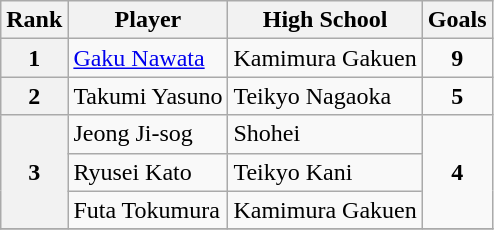<table class="wikitable" style="text-align:center">
<tr>
<th>Rank</th>
<th>Player</th>
<th>High School</th>
<th>Goals</th>
</tr>
<tr>
<th rowspan=1>1</th>
<td align="left"> <a href='#'>Gaku Nawata</a></td>
<td align="left">Kamimura Gakuen</td>
<td rowspan=1><strong>9</strong></td>
</tr>
<tr>
<th rowspan=1>2</th>
<td align="left"> Takumi Yasuno</td>
<td align="left">Teikyo Nagaoka</td>
<td rowspan=1><strong>5</strong></td>
</tr>
<tr>
<th rowspan=3>3</th>
<td align="left"> Jeong Ji-sog</td>
<td align="left">Shohei</td>
<td rowspan=3><strong>4</strong></td>
</tr>
<tr>
<td align="left"> Ryusei Kato</td>
<td align="left">Teikyo Kani</td>
</tr>
<tr>
<td align="left"> Futa Tokumura</td>
<td align="left">Kamimura Gakuen</td>
</tr>
<tr>
</tr>
</table>
